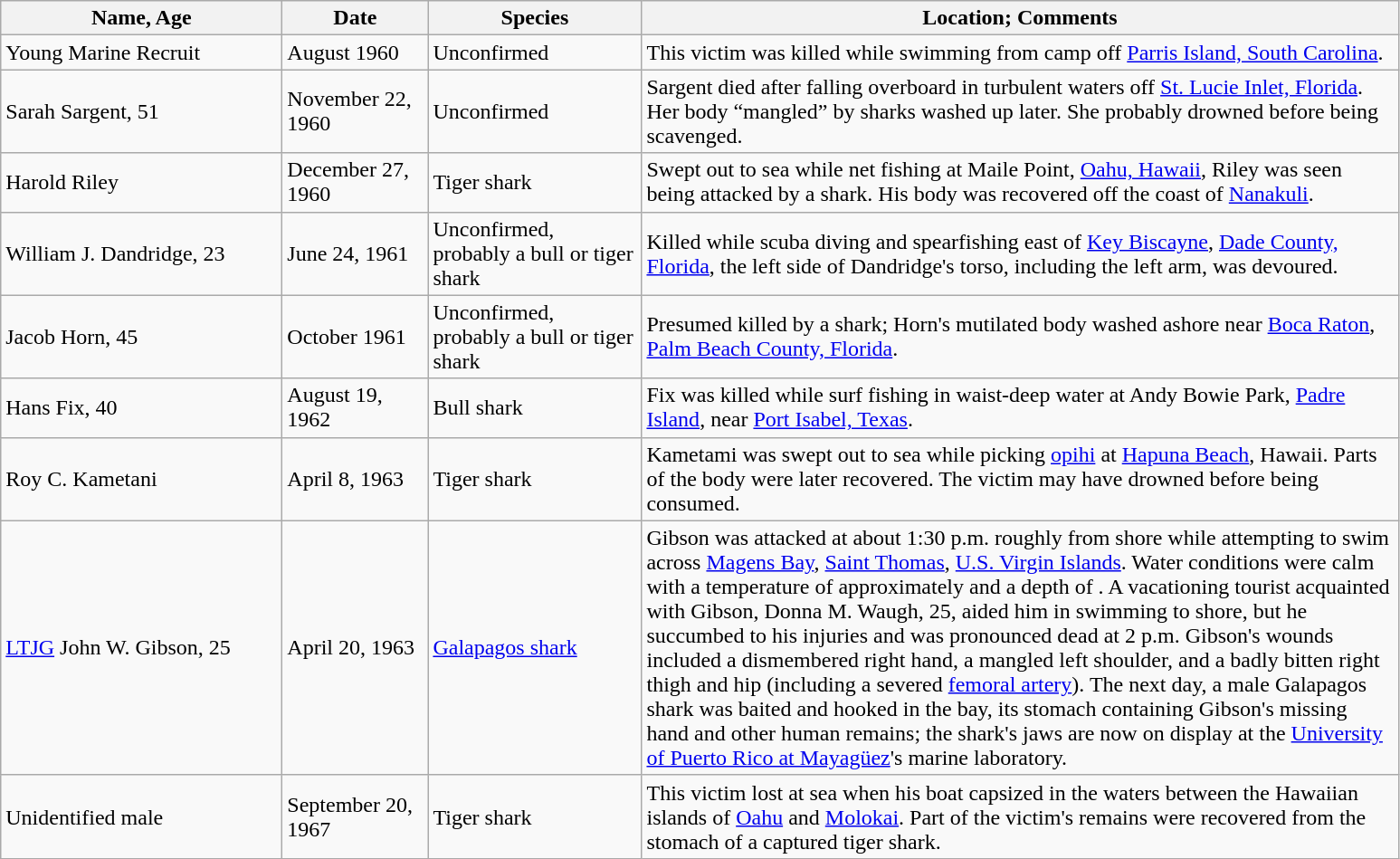<table class="wikitable">
<tr>
<th width="200">Name, Age</th>
<th width="100">Date</th>
<th width="150">Species</th>
<th width="550">Location; Comments</th>
</tr>
<tr>
<td>Young Marine Recruit</td>
<td>August 1960</td>
<td>Unconfirmed</td>
<td>This victim was killed while swimming from camp off <a href='#'>Parris Island, South Carolina</a>.</td>
</tr>
<tr>
<td>Sarah Sargent, 51</td>
<td>November 22, 1960</td>
<td>Unconfirmed</td>
<td>Sargent died after falling overboard in turbulent waters off <a href='#'>St. Lucie Inlet, Florida</a>. Her body “mangled” by sharks washed up later. She probably drowned before being scavenged.</td>
</tr>
<tr>
<td>Harold Riley</td>
<td>December 27, 1960</td>
<td>Tiger shark</td>
<td>Swept out to sea while net fishing at Maile Point, <a href='#'>Oahu, Hawaii</a>, Riley was seen being attacked by a  shark. His body was recovered off the coast of <a href='#'>Nanakuli</a>.</td>
</tr>
<tr>
<td>William J. Dandridge, 23</td>
<td>June 24, 1961</td>
<td>Unconfirmed, probably a bull or tiger shark</td>
<td>Killed while scuba diving and spearfishing  east of <a href='#'>Key Biscayne</a>, <a href='#'>Dade County, Florida</a>, the left side of Dandridge's torso, including the left arm, was devoured.</td>
</tr>
<tr>
<td>Jacob Horn, 45</td>
<td>October 1961</td>
<td>Unconfirmed, probably a bull or tiger shark</td>
<td>Presumed killed by a shark; Horn's mutilated body washed ashore near <a href='#'>Boca Raton</a>, <a href='#'>Palm Beach County, Florida</a>.</td>
</tr>
<tr>
<td>Hans Fix, 40</td>
<td>August 19, 1962</td>
<td>Bull shark</td>
<td>Fix was killed while surf fishing in waist-deep water at Andy Bowie Park, <a href='#'>Padre Island</a>, near <a href='#'>Port Isabel, Texas</a>.</td>
</tr>
<tr>
<td>Roy C. Kametani</td>
<td>April 8, 1963</td>
<td>Tiger shark</td>
<td>Kametami was swept out to sea while picking <a href='#'>opihi</a> at <a href='#'>Hapuna Beach</a>, Hawaii. Parts of the body were later recovered. The victim may have drowned before being consumed.</td>
</tr>
<tr>
<td><a href='#'>LTJG</a> John W. Gibson, 25</td>
<td>April 20, 1963</td>
<td><a href='#'>Galapagos shark</a></td>
<td>Gibson was attacked at about 1:30 p.m. roughly  from shore while attempting to swim across <a href='#'>Magens Bay</a>, <a href='#'>Saint Thomas</a>, <a href='#'>U.S. Virgin Islands</a>. Water conditions were calm with a temperature of approximately  and a depth of . A vacationing tourist acquainted with Gibson, Donna M. Waugh, 25, aided him in swimming to shore, but he succumbed to his injuries and was pronounced dead at 2 p.m. Gibson's wounds included a dismembered right hand, a mangled left shoulder, and a badly bitten right thigh and hip (including a severed <a href='#'>femoral artery</a>). The next day, a  male Galapagos shark was baited and hooked in the bay, its stomach containing Gibson's missing hand and other human remains; the shark's jaws are now on display at the <a href='#'>University of Puerto Rico at Mayagüez</a>'s marine laboratory.</td>
</tr>
<tr>
<td>Unidentified male</td>
<td>September 20, 1967</td>
<td>Tiger shark</td>
<td>This victim lost at sea when his boat capsized in the waters between the Hawaiian islands of <a href='#'>Oahu</a> and <a href='#'>Molokai</a>. Part of the victim's remains were recovered from the stomach of a captured  tiger shark.</td>
</tr>
</table>
